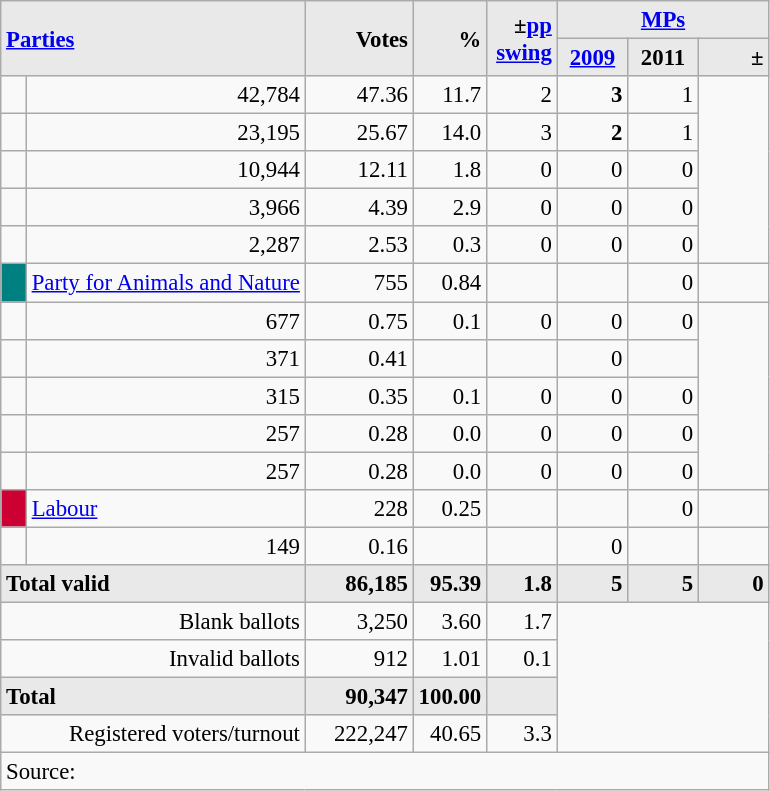<table class="wikitable" style="text-align:right; font-size:95%;">
<tr>
<th rowspan="2" colspan="2" style="background:#e9e9e9; text-align:left;" alignleft><a href='#'>Parties</a></th>
<th rowspan="2" style="background:#e9e9e9; text-align:right;">Votes</th>
<th rowspan="2" style="background:#e9e9e9; text-align:right;">%</th>
<th rowspan="2" style="background:#e9e9e9; text-align:right;">±<a href='#'>pp</a> <a href='#'>swing</a></th>
<th colspan="3" style="background:#e9e9e9; text-align:center;"><a href='#'>MPs</a></th>
</tr>
<tr style="background-color:#E9E9E9">
<th style="background-color:#E9E9E9;text-align:center;"><a href='#'>2009</a></th>
<th style="background-color:#E9E9E9;text-align:center;">2011</th>
<th style="background:#e9e9e9; text-align:right;">±</th>
</tr>
<tr>
<td></td>
<td>42,784</td>
<td>47.36</td>
<td>11.7</td>
<td>2</td>
<td><strong>3</strong></td>
<td>1</td>
</tr>
<tr>
<td></td>
<td>23,195</td>
<td>25.67</td>
<td>14.0</td>
<td>3</td>
<td><strong>2</strong></td>
<td>1</td>
</tr>
<tr>
<td></td>
<td>10,944</td>
<td>12.11</td>
<td>1.8</td>
<td>0</td>
<td>0</td>
<td>0</td>
</tr>
<tr>
<td></td>
<td>3,966</td>
<td>4.39</td>
<td>2.9</td>
<td>0</td>
<td>0</td>
<td>0</td>
</tr>
<tr>
<td></td>
<td>2,287</td>
<td>2.53</td>
<td>0.3</td>
<td>0</td>
<td>0</td>
<td>0</td>
</tr>
<tr>
<td style="width: 10px" bgcolor="teal" align="center"></td>
<td align="left"><a href='#'>Party for Animals and Nature</a></td>
<td>755</td>
<td>0.84</td>
<td></td>
<td></td>
<td>0</td>
<td></td>
</tr>
<tr>
<td></td>
<td>677</td>
<td>0.75</td>
<td>0.1</td>
<td>0</td>
<td>0</td>
<td>0</td>
</tr>
<tr>
<td></td>
<td>371</td>
<td>0.41</td>
<td></td>
<td></td>
<td>0</td>
<td></td>
</tr>
<tr>
<td></td>
<td>315</td>
<td>0.35</td>
<td>0.1</td>
<td>0</td>
<td>0</td>
<td>0</td>
</tr>
<tr>
<td></td>
<td>257</td>
<td>0.28</td>
<td>0.0</td>
<td>0</td>
<td>0</td>
<td>0</td>
</tr>
<tr>
<td></td>
<td>257</td>
<td>0.28</td>
<td>0.0</td>
<td>0</td>
<td>0</td>
<td>0</td>
</tr>
<tr>
<td style="width: 10px" bgcolor=#CC0033 align="center"></td>
<td align=left><a href='#'>Labour</a></td>
<td>228</td>
<td>0.25</td>
<td></td>
<td></td>
<td>0</td>
<td></td>
</tr>
<tr>
<td></td>
<td>149</td>
<td>0.16</td>
<td></td>
<td></td>
<td>0</td>
<td></td>
</tr>
<tr>
<td colspan=2 align=left style="background-color:#E9E9E9"><strong>Total valid</strong></td>
<td width="65" align="right" style="background-color:#E9E9E9"><strong>86,185</strong></td>
<td width="40" align="right" style="background-color:#E9E9E9"><strong>95.39</strong></td>
<td width="40" align="right" style="background-color:#E9E9E9"><strong>1.8</strong></td>
<td width="40" align="right" style="background-color:#E9E9E9"><strong>5</strong></td>
<td width="40" align="right" style="background-color:#E9E9E9"><strong>5</strong></td>
<td width="40" align="right" style="background-color:#E9E9E9"><strong>0</strong></td>
</tr>
<tr>
<td colspan=2>Blank ballots</td>
<td>3,250</td>
<td>3.60</td>
<td>1.7</td>
<td colspan=4 rowspan=4></td>
</tr>
<tr>
<td colspan=2>Invalid ballots</td>
<td>912</td>
<td>1.01</td>
<td>0.1</td>
</tr>
<tr>
<td colspan=2 align=left style="background-color:#E9E9E9"><strong>Total</strong></td>
<td width="50" align="right" style="background-color:#E9E9E9"><strong>90,347</strong></td>
<td width="40" align="right" style="background-color:#E9E9E9"><strong>100.00</strong></td>
<td width="40" align="right" style="background-color:#E9E9E9"></td>
</tr>
<tr>
<td colspan=2>Registered voters/turnout</td>
<td>222,247</td>
<td>40.65</td>
<td>3.3</td>
</tr>
<tr>
<td colspan=11 align=left>Source: </td>
</tr>
</table>
